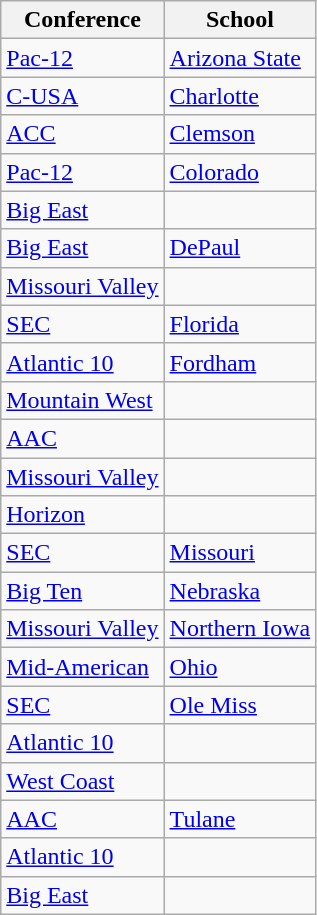<table class="wikitable sortable">
<tr>
<th>Conference</th>
<th>School</th>
</tr>
<tr>
<td><a href='#'>Pac-12</a></td>
<td><a href='#'>Arizona State</a></td>
</tr>
<tr>
<td><a href='#'>C-USA</a></td>
<td><a href='#'>Charlotte</a></td>
</tr>
<tr>
<td><a href='#'>ACC</a></td>
<td><a href='#'>Clemson</a></td>
</tr>
<tr>
<td><a href='#'>Pac-12</a></td>
<td><a href='#'>Colorado</a></td>
</tr>
<tr>
<td><a href='#'>Big East</a></td>
<td></td>
</tr>
<tr>
<td><a href='#'>Big East</a></td>
<td><a href='#'>DePaul</a></td>
</tr>
<tr>
<td><a href='#'>Missouri Valley</a></td>
<td></td>
</tr>
<tr>
<td><a href='#'>SEC</a></td>
<td><a href='#'>Florida</a></td>
</tr>
<tr>
<td><a href='#'>Atlantic 10</a></td>
<td><a href='#'>Fordham</a></td>
</tr>
<tr>
<td><a href='#'>Mountain West</a></td>
<td></td>
</tr>
<tr>
<td><a href='#'>AAC</a></td>
<td></td>
</tr>
<tr>
<td><a href='#'>Missouri Valley</a></td>
<td></td>
</tr>
<tr>
<td><a href='#'>Horizon</a></td>
<td></td>
</tr>
<tr>
<td><a href='#'>SEC</a></td>
<td><a href='#'>Missouri</a></td>
</tr>
<tr>
<td><a href='#'>Big Ten</a></td>
<td><a href='#'>Nebraska</a></td>
</tr>
<tr>
<td><a href='#'>Missouri Valley</a></td>
<td><a href='#'>Northern Iowa</a></td>
</tr>
<tr>
<td><a href='#'>Mid-American</a></td>
<td><a href='#'>Ohio</a></td>
</tr>
<tr>
<td><a href='#'>SEC</a></td>
<td><a href='#'>Ole Miss</a></td>
</tr>
<tr>
<td><a href='#'>Atlantic 10</a></td>
<td></td>
</tr>
<tr>
<td><a href='#'>West Coast</a></td>
<td></td>
</tr>
<tr>
<td><a href='#'>AAC</a></td>
<td><a href='#'>Tulane</a></td>
</tr>
<tr>
<td><a href='#'>Atlantic 10</a></td>
<td></td>
</tr>
<tr>
<td><a href='#'>Big East</a></td>
<td></td>
</tr>
</table>
